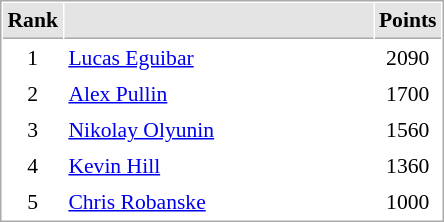<table cellspacing="1" cellpadding="3" style="border:1px solid #aaa; font-size:90%;">
<tr style="background:#e4e4e4;">
<th style="border-bottom:1px solid #aaa; width:10px;">Rank</th>
<th style="border-bottom:1px solid #aaa; width:200px;"></th>
<th style="border-bottom:1px solid #aaa; width:20px;">Points</th>
</tr>
<tr>
<td align=center>1</td>
<td> <a href='#'>Lucas Eguibar</a></td>
<td align=center>2090</td>
</tr>
<tr>
<td align=center>2</td>
<td> <a href='#'>Alex Pullin</a></td>
<td align=center>1700</td>
</tr>
<tr>
<td align=center>3</td>
<td> <a href='#'>Nikolay Olyunin</a></td>
<td align=center>1560</td>
</tr>
<tr>
<td align=center>4</td>
<td> <a href='#'>Kevin Hill</a></td>
<td align=center>1360</td>
</tr>
<tr>
<td align=center>5</td>
<td> <a href='#'>Chris Robanske</a></td>
<td align=center>1000</td>
</tr>
</table>
